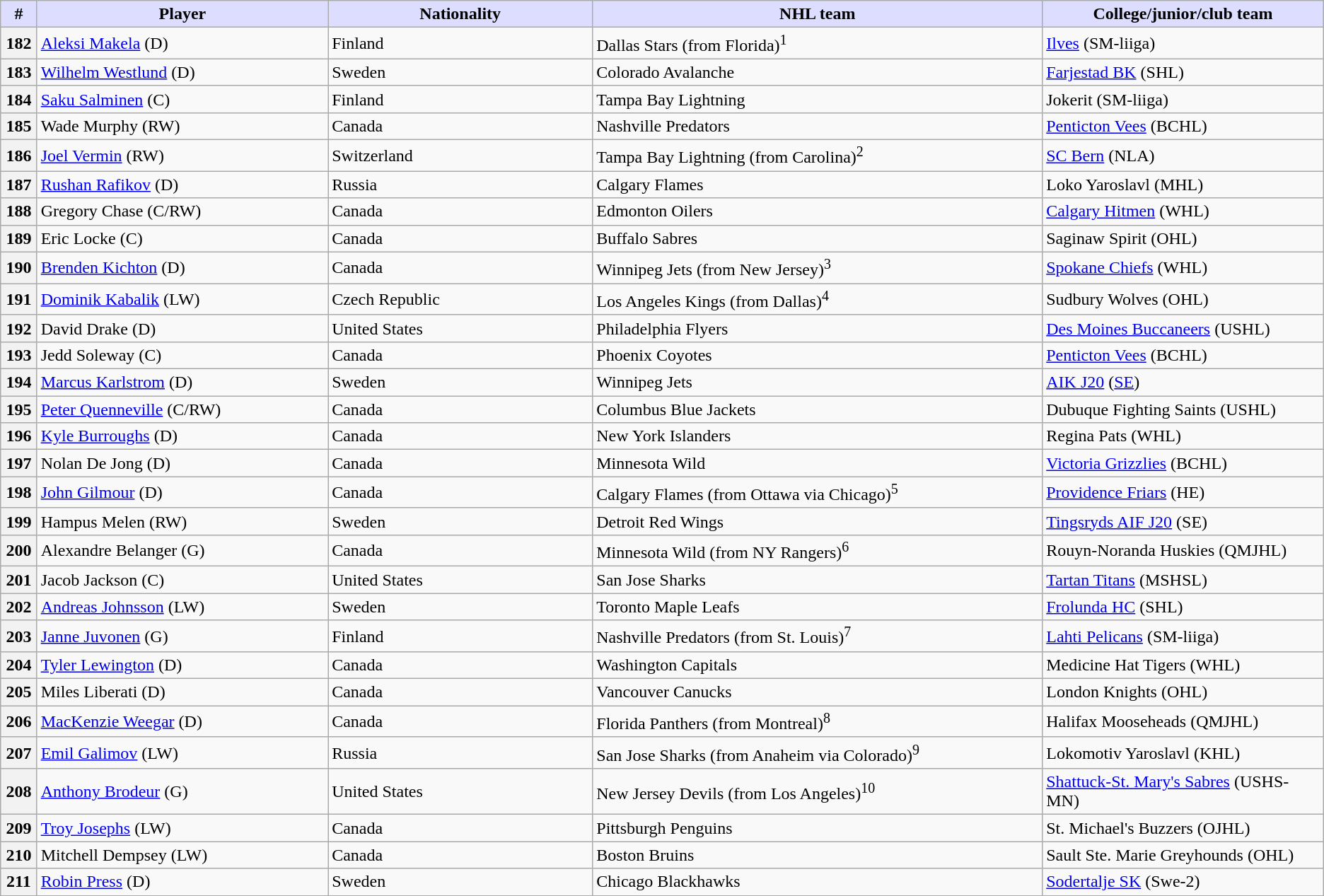<table class="wikitable">
<tr>
<th style="background:#ddf; width:2.75%;">#</th>
<th style="background:#ddf; width:22.0%;">Player</th>
<th style="background:#ddf; width:20.0%;">Nationality</th>
<th style="background:#ddf; width:34.0%;">NHL team</th>
<th style="background:#ddf; width:100.0%;">College/junior/club team</th>
</tr>
<tr>
<th>182</th>
<td><a href='#'>Aleksi Makela</a> (D)</td>
<td> Finland</td>
<td>Dallas Stars (from Florida)<sup>1</sup></td>
<td><a href='#'>Ilves</a> (SM-liiga)</td>
</tr>
<tr>
<th>183</th>
<td><a href='#'>Wilhelm Westlund</a> (D)</td>
<td> Sweden</td>
<td>Colorado Avalanche</td>
<td><a href='#'>Farjestad BK</a> (SHL)</td>
</tr>
<tr>
<th>184</th>
<td><a href='#'>Saku Salminen</a> (C)</td>
<td> Finland</td>
<td>Tampa Bay Lightning</td>
<td>Jokerit (SM-liiga)</td>
</tr>
<tr>
<th>185</th>
<td>Wade Murphy (RW)</td>
<td> Canada</td>
<td>Nashville Predators</td>
<td><a href='#'>Penticton Vees</a> (BCHL)</td>
</tr>
<tr>
<th>186</th>
<td><a href='#'>Joel Vermin</a> (RW)</td>
<td> Switzerland</td>
<td>Tampa Bay Lightning (from Carolina)<sup>2</sup></td>
<td><a href='#'>SC Bern</a> (NLA)</td>
</tr>
<tr>
<th>187</th>
<td><a href='#'>Rushan Rafikov</a> (D)</td>
<td> Russia</td>
<td>Calgary Flames</td>
<td>Loko Yaroslavl (MHL)</td>
</tr>
<tr>
<th>188</th>
<td>Gregory Chase (C/RW)</td>
<td> Canada</td>
<td>Edmonton Oilers</td>
<td><a href='#'>Calgary Hitmen</a> (WHL)</td>
</tr>
<tr>
<th>189</th>
<td>Eric Locke (C)</td>
<td> Canada</td>
<td>Buffalo Sabres</td>
<td>Saginaw Spirit (OHL)</td>
</tr>
<tr>
<th>190</th>
<td><a href='#'>Brenden Kichton</a> (D)</td>
<td> Canada</td>
<td>Winnipeg Jets (from New Jersey)<sup>3</sup></td>
<td><a href='#'>Spokane Chiefs</a> (WHL)</td>
</tr>
<tr>
<th>191</th>
<td><a href='#'>Dominik Kabalik</a> (LW)</td>
<td> Czech Republic</td>
<td>Los Angeles Kings (from Dallas)<sup>4</sup></td>
<td>Sudbury Wolves (OHL)</td>
</tr>
<tr>
<th>192</th>
<td>David Drake (D)</td>
<td> United States</td>
<td>Philadelphia Flyers</td>
<td><a href='#'>Des Moines Buccaneers</a> (USHL)</td>
</tr>
<tr>
<th>193</th>
<td>Jedd Soleway (C)</td>
<td> Canada</td>
<td>Phoenix Coyotes</td>
<td><a href='#'>Penticton Vees</a> (BCHL)</td>
</tr>
<tr>
<th>194</th>
<td><a href='#'>Marcus Karlstrom</a> (D)</td>
<td> Sweden</td>
<td>Winnipeg Jets</td>
<td><a href='#'>AIK J20</a> (<a href='#'>SE</a>)</td>
</tr>
<tr>
<th>195</th>
<td><a href='#'>Peter Quenneville</a> (C/RW)</td>
<td> Canada</td>
<td>Columbus Blue Jackets</td>
<td>Dubuque Fighting Saints (USHL)</td>
</tr>
<tr>
<th>196</th>
<td><a href='#'>Kyle Burroughs</a> (D)</td>
<td> Canada</td>
<td>New York Islanders</td>
<td>Regina Pats (WHL)</td>
</tr>
<tr>
<th>197</th>
<td>Nolan De Jong (D)</td>
<td> Canada</td>
<td>Minnesota Wild</td>
<td><a href='#'>Victoria Grizzlies</a> (BCHL)</td>
</tr>
<tr>
<th>198</th>
<td><a href='#'>John Gilmour</a> (D)</td>
<td> Canada</td>
<td>Calgary Flames (from Ottawa via Chicago)<sup>5</sup></td>
<td><a href='#'>Providence Friars</a> (HE)</td>
</tr>
<tr>
<th>199</th>
<td>Hampus Melen (RW)</td>
<td> Sweden</td>
<td>Detroit Red Wings</td>
<td><a href='#'>Tingsryds AIF J20</a> (SE)</td>
</tr>
<tr>
<th>200</th>
<td>Alexandre Belanger (G)</td>
<td> Canada</td>
<td>Minnesota Wild (from NY Rangers)<sup>6</sup></td>
<td>Rouyn-Noranda Huskies (QMJHL)</td>
</tr>
<tr>
<th>201</th>
<td>Jacob Jackson (C)</td>
<td> United States</td>
<td>San Jose Sharks</td>
<td><a href='#'>Tartan Titans</a> (MSHSL)</td>
</tr>
<tr>
<th>202</th>
<td><a href='#'>Andreas Johnsson</a> (LW)</td>
<td> Sweden</td>
<td>Toronto Maple Leafs</td>
<td><a href='#'>Frolunda HC</a> (SHL)</td>
</tr>
<tr>
<th>203</th>
<td><a href='#'>Janne Juvonen</a> (G)</td>
<td> Finland</td>
<td>Nashville Predators (from St. Louis)<sup>7</sup></td>
<td><a href='#'>Lahti Pelicans</a> (SM-liiga)</td>
</tr>
<tr>
<th>204</th>
<td><a href='#'>Tyler Lewington</a> (D)</td>
<td> Canada</td>
<td>Washington Capitals</td>
<td>Medicine Hat Tigers (WHL)</td>
</tr>
<tr>
<th>205</th>
<td>Miles Liberati (D)</td>
<td> Canada</td>
<td>Vancouver Canucks</td>
<td>London Knights (OHL)</td>
</tr>
<tr>
<th>206</th>
<td><a href='#'>MacKenzie Weegar</a> (D)</td>
<td> Canada</td>
<td>Florida Panthers (from Montreal)<sup>8</sup></td>
<td>Halifax Mooseheads (QMJHL)</td>
</tr>
<tr>
<th>207</th>
<td><a href='#'>Emil Galimov</a> (LW)</td>
<td> Russia</td>
<td>San Jose Sharks (from Anaheim via Colorado)<sup>9</sup></td>
<td>Lokomotiv Yaroslavl (KHL)</td>
</tr>
<tr>
<th>208</th>
<td><a href='#'>Anthony Brodeur</a> (G)</td>
<td> United States</td>
<td>New Jersey Devils (from Los Angeles)<sup>10</sup></td>
<td><a href='#'>Shattuck-St. Mary's Sabres</a> (USHS-MN)</td>
</tr>
<tr>
<th>209</th>
<td><a href='#'>Troy Josephs</a> (LW)</td>
<td> Canada</td>
<td>Pittsburgh Penguins</td>
<td>St. Michael's Buzzers (OJHL)</td>
</tr>
<tr>
<th>210</th>
<td>Mitchell Dempsey (LW)</td>
<td> Canada</td>
<td>Boston Bruins</td>
<td>Sault Ste. Marie Greyhounds (OHL)</td>
</tr>
<tr>
<th>211</th>
<td><a href='#'>Robin Press</a> (D)</td>
<td> Sweden</td>
<td>Chicago Blackhawks</td>
<td><a href='#'>Sodertalje SK</a> (Swe-2)</td>
</tr>
</table>
